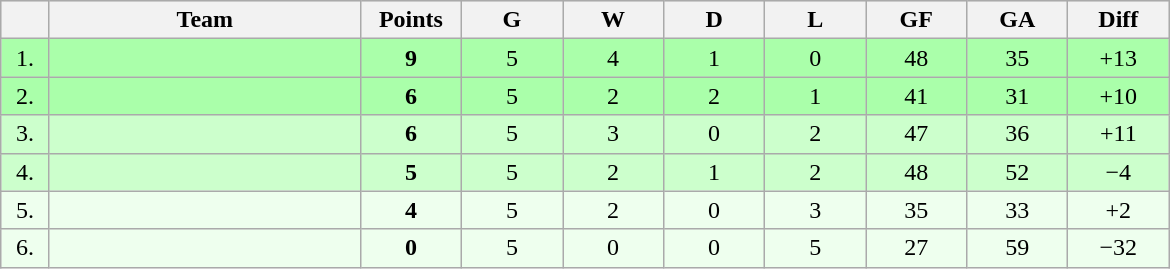<table class=wikitable style="text-align:center">
<tr bgcolor="#DCDCDC">
<th width="25"></th>
<th width="200">Team</th>
<th width="60">Points</th>
<th width="60">G</th>
<th width="60">W</th>
<th width="60">D</th>
<th width="60">L</th>
<th width="60">GF</th>
<th width="60">GA</th>
<th width="60">Diff</th>
</tr>
<tr bgcolor=#AAFFAA>
<td>1.</td>
<td align=left></td>
<td><strong>9</strong></td>
<td>5</td>
<td>4</td>
<td>1</td>
<td>0</td>
<td>48</td>
<td>35</td>
<td>+13</td>
</tr>
<tr bgcolor=#AAFFAA>
<td>2.</td>
<td align=left></td>
<td><strong>6</strong></td>
<td>5</td>
<td>2</td>
<td>2</td>
<td>1</td>
<td>41</td>
<td>31</td>
<td>+10</td>
</tr>
<tr bgcolor=#CCFFCC>
<td>3.</td>
<td align=left></td>
<td><strong>6</strong></td>
<td>5</td>
<td>3</td>
<td>0</td>
<td>2</td>
<td>47</td>
<td>36</td>
<td>+11</td>
</tr>
<tr bgcolor=#CCFFCC>
<td>4.</td>
<td align=left></td>
<td><strong>5</strong></td>
<td>5</td>
<td>2</td>
<td>1</td>
<td>2</td>
<td>48</td>
<td>52</td>
<td>−4</td>
</tr>
<tr bgcolor=#EEFFEE>
<td>5.</td>
<td align=left></td>
<td><strong>4</strong></td>
<td>5</td>
<td>2</td>
<td>0</td>
<td>3</td>
<td>35</td>
<td>33</td>
<td>+2</td>
</tr>
<tr bgcolor=#EEFFEE>
<td>6.</td>
<td align=left></td>
<td><strong>0</strong></td>
<td>5</td>
<td>0</td>
<td>0</td>
<td>5</td>
<td>27</td>
<td>59</td>
<td>−32</td>
</tr>
</table>
